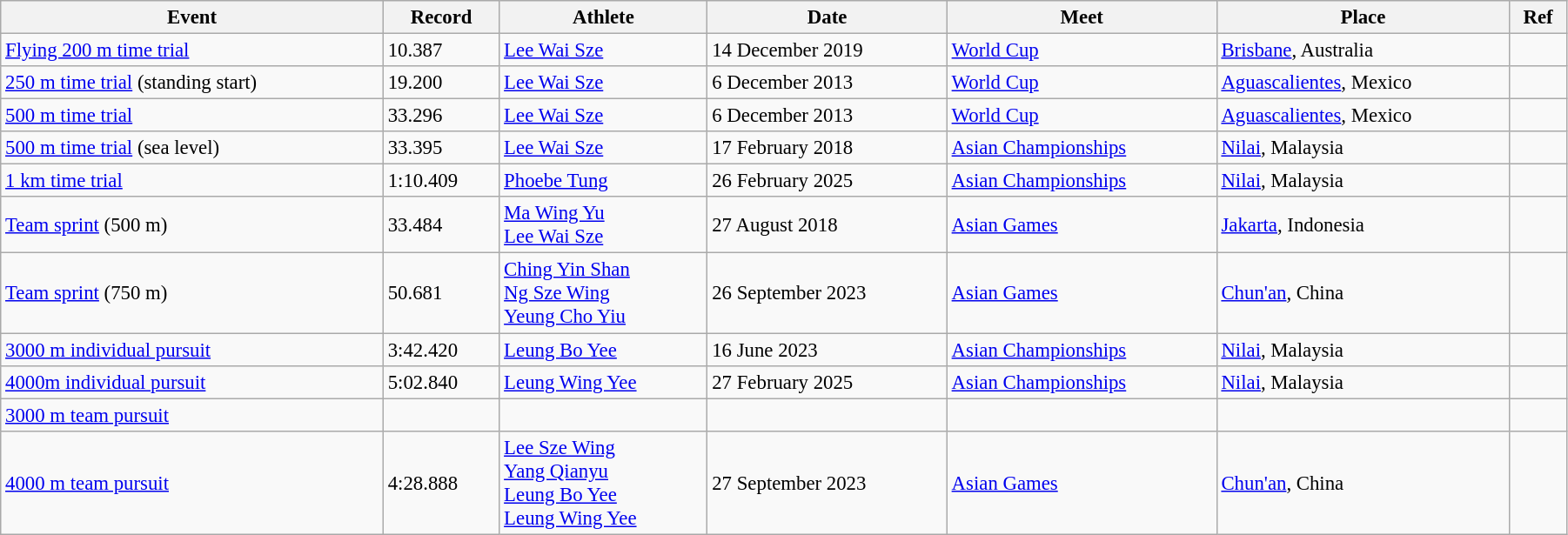<table class="wikitable" style="font-size:95%; width: 95%;">
<tr>
<th>Event</th>
<th>Record</th>
<th>Athlete</th>
<th>Date</th>
<th>Meet</th>
<th>Place</th>
<th>Ref</th>
</tr>
<tr>
<td><a href='#'>Flying 200 m time trial</a></td>
<td>10.387</td>
<td><a href='#'>Lee Wai Sze</a></td>
<td>14 December 2019</td>
<td><a href='#'>World Cup</a></td>
<td><a href='#'>Brisbane</a>, Australia</td>
<td></td>
</tr>
<tr>
<td><a href='#'>250 m time trial</a> (standing start)</td>
<td>19.200</td>
<td><a href='#'>Lee Wai Sze</a></td>
<td>6 December 2013</td>
<td><a href='#'>World Cup</a></td>
<td><a href='#'>Aguascalientes</a>, Mexico</td>
<td></td>
</tr>
<tr>
<td><a href='#'>500 m time trial</a></td>
<td>33.296</td>
<td><a href='#'>Lee Wai Sze</a></td>
<td>6 December 2013</td>
<td><a href='#'>World Cup</a></td>
<td><a href='#'>Aguascalientes</a>, Mexico</td>
<td></td>
</tr>
<tr>
<td><a href='#'>500 m time trial</a> (sea level)</td>
<td>33.395</td>
<td><a href='#'>Lee Wai Sze</a></td>
<td>17 February 2018</td>
<td><a href='#'>Asian Championships</a></td>
<td><a href='#'>Nilai</a>, Malaysia</td>
<td></td>
</tr>
<tr>
<td><a href='#'>1 km time trial</a></td>
<td>1:10.409</td>
<td><a href='#'>Phoebe Tung</a></td>
<td>26 February 2025</td>
<td><a href='#'>Asian Championships</a></td>
<td><a href='#'>Nilai</a>, Malaysia</td>
<td></td>
</tr>
<tr>
<td><a href='#'>Team sprint</a> (500 m)</td>
<td>33.484</td>
<td><a href='#'>Ma Wing Yu</a><br><a href='#'>Lee Wai Sze</a></td>
<td>27 August 2018</td>
<td><a href='#'>Asian Games</a></td>
<td><a href='#'>Jakarta</a>, Indonesia</td>
<td></td>
</tr>
<tr>
<td><a href='#'>Team sprint</a> (750 m)</td>
<td>50.681</td>
<td><a href='#'>Ching Yin Shan</a><br><a href='#'>Ng Sze Wing</a><br><a href='#'>Yeung Cho Yiu</a></td>
<td>26 September 2023</td>
<td><a href='#'>Asian Games</a></td>
<td><a href='#'>Chun'an</a>, China</td>
<td></td>
</tr>
<tr>
<td><a href='#'>3000 m individual pursuit</a></td>
<td>3:42.420</td>
<td><a href='#'>Leung Bo Yee</a></td>
<td>16 June 2023</td>
<td><a href='#'>Asian Championships</a></td>
<td><a href='#'>Nilai</a>, Malaysia</td>
<td></td>
</tr>
<tr>
<td><a href='#'>4000m individual pursuit</a></td>
<td>5:02.840</td>
<td><a href='#'>Leung Wing Yee</a></td>
<td>27 February 2025</td>
<td><a href='#'>Asian Championships</a></td>
<td><a href='#'>Nilai</a>, Malaysia</td>
<td></td>
</tr>
<tr>
<td><a href='#'>3000 m team pursuit</a></td>
<td></td>
<td></td>
<td></td>
<td></td>
<td></td>
<td></td>
</tr>
<tr>
<td><a href='#'>4000 m team pursuit</a></td>
<td>4:28.888</td>
<td><a href='#'>Lee Sze Wing</a><br><a href='#'>Yang Qianyu</a><br><a href='#'>Leung Bo Yee</a><br><a href='#'>Leung Wing Yee</a></td>
<td>27 September 2023</td>
<td><a href='#'>Asian Games</a></td>
<td><a href='#'>Chun'an</a>, China</td>
<td></td>
</tr>
</table>
